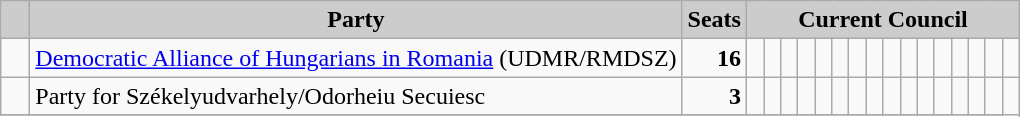<table class="wikitable">
<tr>
<th style="background:#ccc">   </th>
<th style="background:#ccc">Party</th>
<th style="background:#ccc">Seats</th>
<th style="background:#ccc" colspan="16">Current Council</th>
</tr>
<tr>
<td>  </td>
<td><a href='#'>Democratic Alliance of Hungarians in Romania</a> (UDMR/RMDSZ)</td>
<td style="text-align: right"><strong>16</strong></td>
<td>  </td>
<td>  </td>
<td>  </td>
<td>  </td>
<td>  </td>
<td>  </td>
<td>  </td>
<td>  </td>
<td>  </td>
<td>  </td>
<td>  </td>
<td>  </td>
<td>  </td>
<td>  </td>
<td>  </td>
<td>  </td>
</tr>
<tr>
<td>  </td>
<td>Party for Székelyudvarhely/Odorheiu Secuiesc</td>
<td style="text-align: right"><strong>3</strong></td>
<td>  </td>
<td>  </td>
<td>  </td>
<td> </td>
<td> </td>
<td> </td>
<td> </td>
<td> </td>
<td> </td>
<td> </td>
<td> </td>
<td> </td>
<td> </td>
<td> </td>
<td> </td>
</tr>
<tr>
</tr>
</table>
